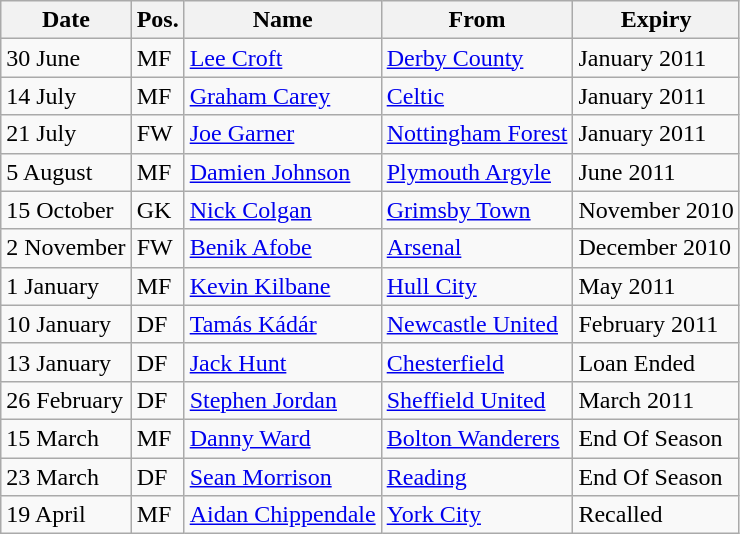<table class="wikitable">
<tr>
<th>Date</th>
<th>Pos.</th>
<th>Name</th>
<th>From</th>
<th>Expiry</th>
</tr>
<tr>
<td>30 June</td>
<td>MF</td>
<td> <a href='#'>Lee Croft</a></td>
<td> <a href='#'>Derby County</a></td>
<td>January 2011</td>
</tr>
<tr>
<td>14 July</td>
<td>MF</td>
<td> <a href='#'>Graham Carey</a></td>
<td> <a href='#'>Celtic</a></td>
<td>January 2011</td>
</tr>
<tr>
<td>21 July</td>
<td>FW</td>
<td> <a href='#'>Joe Garner</a></td>
<td> <a href='#'>Nottingham Forest</a></td>
<td>January 2011</td>
</tr>
<tr>
<td>5 August</td>
<td>MF</td>
<td> <a href='#'>Damien Johnson</a></td>
<td> <a href='#'>Plymouth Argyle</a></td>
<td>June 2011</td>
</tr>
<tr>
<td>15 October</td>
<td>GK</td>
<td> <a href='#'>Nick Colgan</a></td>
<td> <a href='#'>Grimsby Town</a></td>
<td>November 2010</td>
</tr>
<tr>
<td>2 November</td>
<td>FW</td>
<td> <a href='#'>Benik Afobe</a></td>
<td> <a href='#'>Arsenal</a></td>
<td>December 2010</td>
</tr>
<tr>
<td>1 January</td>
<td>MF</td>
<td> <a href='#'>Kevin Kilbane</a></td>
<td> <a href='#'>Hull City</a></td>
<td>May 2011</td>
</tr>
<tr>
<td>10 January</td>
<td>DF</td>
<td> <a href='#'>Tamás Kádár</a></td>
<td> <a href='#'>Newcastle United</a></td>
<td>February 2011</td>
</tr>
<tr>
<td>13 January</td>
<td>DF</td>
<td> <a href='#'>Jack Hunt</a></td>
<td> <a href='#'>Chesterfield</a></td>
<td>Loan Ended</td>
</tr>
<tr>
<td>26 February</td>
<td>DF</td>
<td> <a href='#'>Stephen Jordan</a></td>
<td> <a href='#'>Sheffield United</a></td>
<td>March 2011</td>
</tr>
<tr>
<td>15 March</td>
<td>MF</td>
<td> <a href='#'>Danny Ward</a></td>
<td> <a href='#'>Bolton Wanderers</a></td>
<td>End Of Season</td>
</tr>
<tr>
<td>23 March</td>
<td>DF</td>
<td> <a href='#'>Sean Morrison</a></td>
<td> <a href='#'>Reading</a></td>
<td>End Of Season</td>
</tr>
<tr>
<td>19 April</td>
<td>MF</td>
<td> <a href='#'>Aidan Chippendale</a></td>
<td> <a href='#'>York City</a></td>
<td>Recalled</td>
</tr>
</table>
